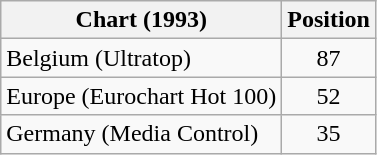<table class="wikitable sortable">
<tr>
<th>Chart (1993)</th>
<th>Position</th>
</tr>
<tr>
<td>Belgium (Ultratop)</td>
<td style="text-align:center;">87</td>
</tr>
<tr>
<td>Europe (Eurochart Hot 100)</td>
<td style="text-align:center;">52</td>
</tr>
<tr>
<td>Germany (Media Control)</td>
<td style="text-align:center;">35</td>
</tr>
</table>
